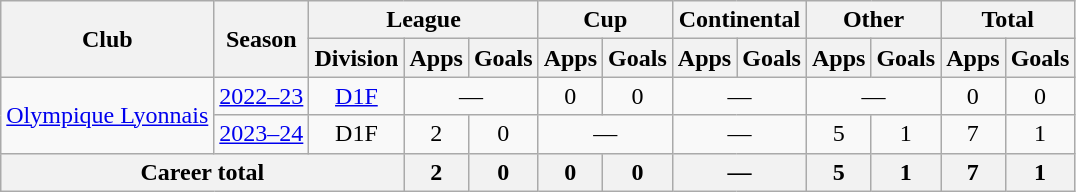<table class="wikitable" style="text-align: center;">
<tr>
<th rowspan="2">Club</th>
<th rowspan="2">Season</th>
<th colspan="3">League</th>
<th colspan="2">Cup</th>
<th colspan="2">Continental</th>
<th colspan="2">Other</th>
<th colspan="2">Total</th>
</tr>
<tr>
<th>Division</th>
<th>Apps</th>
<th>Goals</th>
<th>Apps</th>
<th>Goals</th>
<th>Apps</th>
<th>Goals</th>
<th>Apps</th>
<th>Goals</th>
<th>Apps</th>
<th>Goals</th>
</tr>
<tr>
<td rowspan="2"><a href='#'>Olympique Lyonnais</a></td>
<td><a href='#'>2022–23</a></td>
<td><a href='#'>D1F</a></td>
<td colspan="2">—</td>
<td>0</td>
<td>0</td>
<td colspan="2">—</td>
<td colspan="2">—</td>
<td>0</td>
<td>0</td>
</tr>
<tr>
<td><a href='#'>2023–24</a></td>
<td>D1F</td>
<td>2</td>
<td>0</td>
<td colspan="2">—</td>
<td colspan="2">—</td>
<td>5</td>
<td>1</td>
<td>7</td>
<td>1</td>
</tr>
<tr>
<th colspan=3>Career total</th>
<th>2</th>
<th>0</th>
<th>0</th>
<th>0</th>
<th colspan="2">—</th>
<th>5</th>
<th>1</th>
<th>7</th>
<th>1</th>
</tr>
</table>
